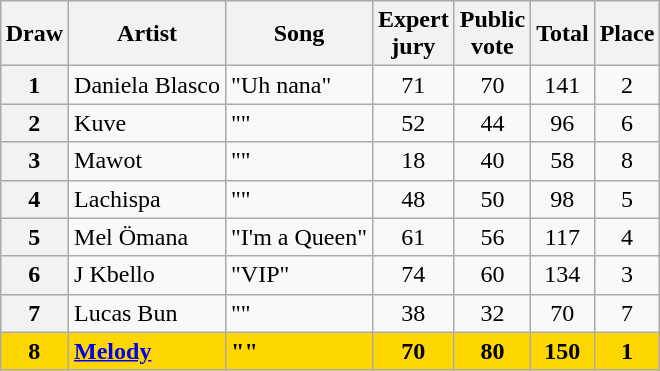<table class="sortable wikitable plainrowheaders" style="margin: 1em auto 1em auto; text-align:center;">
<tr>
<th>Draw</th>
<th>Artist</th>
<th>Song</th>
<th>Expert<br>jury</th>
<th>Public<br>vote</th>
<th>Total</th>
<th>Place</th>
</tr>
<tr>
<th scope="row" style="text-align:center;">1</th>
<td align="left">Daniela Blasco</td>
<td align="left">"Uh nana"</td>
<td>71</td>
<td>70</td>
<td>141</td>
<td>2</td>
</tr>
<tr>
<th scope="row" style="text-align:center;">2</th>
<td align="left">Kuve</td>
<td align="left">""</td>
<td>52</td>
<td>44</td>
<td>96</td>
<td>6</td>
</tr>
<tr>
<th scope="row" style="text-align:center;">3</th>
<td align="left">Mawot</td>
<td align="left">""</td>
<td>18</td>
<td>40</td>
<td>58</td>
<td>8</td>
</tr>
<tr>
<th scope="row" style="text-align:center;">4</th>
<td align="left">Lachispa</td>
<td align="left">""</td>
<td>48</td>
<td>50</td>
<td>98</td>
<td>5</td>
</tr>
<tr>
<th scope="row" style="text-align:center;">5</th>
<td align="left">Mel Ömana</td>
<td align="left">"I'm a Queen"</td>
<td>61</td>
<td>56</td>
<td>117</td>
<td>4</td>
</tr>
<tr>
<th scope="row" style="text-align:center;">6</th>
<td align="left">J Kbello</td>
<td align="left">"VIP"</td>
<td>74</td>
<td>60</td>
<td>134</td>
<td>3</td>
</tr>
<tr>
<th scope="row" style="text-align:center;">7</th>
<td align="left">Lucas Bun</td>
<td align="left">""</td>
<td>38</td>
<td>32</td>
<td>70</td>
<td>7</td>
</tr>
<tr style="font-weight:bold; background:gold;">
<th scope="row" style="text-align:center; font-weight:bold; background:gold;">8</th>
<td align="left"><a href='#'>Melody</a></td>
<td align="left">""</td>
<td>70</td>
<td>80</td>
<td>150</td>
<td>1</td>
</tr>
</table>
